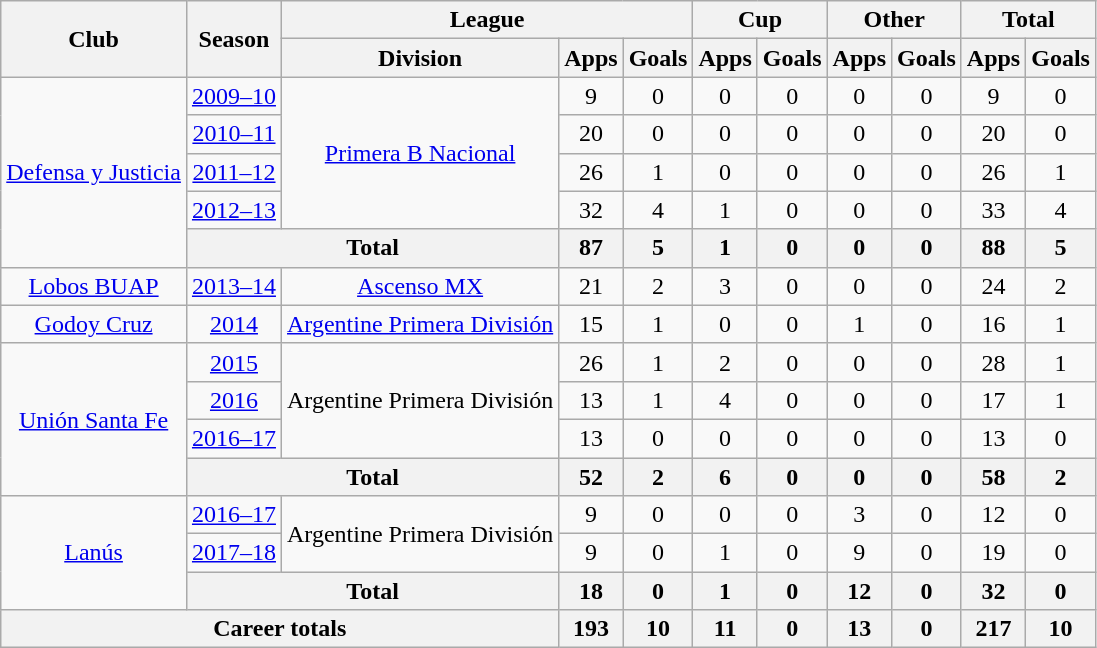<table class="wikitable" style="text-align: center">
<tr>
<th rowspan=2>Club</th>
<th rowspan=2>Season</th>
<th colspan=3>League</th>
<th colspan=2>Cup</th>
<th colspan=2>Other</th>
<th colspan=2>Total</th>
</tr>
<tr>
<th>Division</th>
<th>Apps</th>
<th>Goals</th>
<th>Apps</th>
<th>Goals</th>
<th>Apps</th>
<th>Goals</th>
<th>Apps</th>
<th>Goals</th>
</tr>
<tr>
<td rowspan=5><a href='#'>Defensa y Justicia</a></td>
<td><a href='#'>2009–10</a></td>
<td rowspan=4><a href='#'>Primera B Nacional</a></td>
<td>9</td>
<td>0</td>
<td>0</td>
<td>0</td>
<td>0</td>
<td>0</td>
<td>9</td>
<td>0</td>
</tr>
<tr>
<td><a href='#'>2010–11</a></td>
<td>20</td>
<td>0</td>
<td>0</td>
<td>0</td>
<td>0</td>
<td>0</td>
<td>20</td>
<td>0</td>
</tr>
<tr>
<td><a href='#'>2011–12</a></td>
<td>26</td>
<td>1</td>
<td>0</td>
<td>0</td>
<td>0</td>
<td>0</td>
<td>26</td>
<td>1</td>
</tr>
<tr>
<td><a href='#'>2012–13</a></td>
<td>32</td>
<td>4</td>
<td>1</td>
<td>0</td>
<td>0</td>
<td>0</td>
<td>33</td>
<td>4</td>
</tr>
<tr>
<th colspan=2>Total</th>
<th>87</th>
<th>5</th>
<th>1</th>
<th>0</th>
<th>0</th>
<th>0</th>
<th>88</th>
<th>5</th>
</tr>
<tr>
<td><a href='#'>Lobos BUAP</a></td>
<td><a href='#'>2013–14</a></td>
<td><a href='#'>Ascenso MX</a></td>
<td>21</td>
<td>2</td>
<td>3</td>
<td>0</td>
<td>0</td>
<td>0</td>
<td>24</td>
<td>2</td>
</tr>
<tr>
<td><a href='#'>Godoy Cruz</a></td>
<td><a href='#'>2014</a></td>
<td><a href='#'>Argentine Primera División</a></td>
<td>15</td>
<td>1</td>
<td>0</td>
<td>0</td>
<td>1</td>
<td>0</td>
<td>16</td>
<td>1</td>
</tr>
<tr>
<td rowspan=4><a href='#'>Unión Santa Fe</a></td>
<td><a href='#'>2015</a></td>
<td rowspan=3>Argentine Primera División</td>
<td>26</td>
<td>1</td>
<td>2</td>
<td>0</td>
<td>0</td>
<td>0</td>
<td>28</td>
<td>1</td>
</tr>
<tr>
<td><a href='#'>2016</a></td>
<td>13</td>
<td>1</td>
<td>4</td>
<td>0</td>
<td>0</td>
<td>0</td>
<td>17</td>
<td>1</td>
</tr>
<tr>
<td><a href='#'>2016–17</a></td>
<td>13</td>
<td>0</td>
<td>0</td>
<td>0</td>
<td>0</td>
<td>0</td>
<td>13</td>
<td>0</td>
</tr>
<tr>
<th colspan=2>Total</th>
<th>52</th>
<th>2</th>
<th>6</th>
<th>0</th>
<th>0</th>
<th>0</th>
<th>58</th>
<th>2</th>
</tr>
<tr>
<td rowspan=3><a href='#'>Lanús</a></td>
<td><a href='#'>2016–17</a></td>
<td rowspan=2>Argentine Primera División</td>
<td>9</td>
<td>0</td>
<td>0</td>
<td>0</td>
<td>3</td>
<td>0</td>
<td>12</td>
<td>0</td>
</tr>
<tr>
<td><a href='#'>2017–18</a></td>
<td>9</td>
<td>0</td>
<td>1</td>
<td>0</td>
<td>9</td>
<td>0</td>
<td>19</td>
<td>0</td>
</tr>
<tr>
<th colspan=2>Total</th>
<th>18</th>
<th>0</th>
<th>1</th>
<th>0</th>
<th>12</th>
<th>0</th>
<th>32</th>
<th>0</th>
</tr>
<tr>
<th colspan=3>Career totals</th>
<th>193</th>
<th>10</th>
<th>11</th>
<th>0</th>
<th>13</th>
<th>0</th>
<th>217</th>
<th>10</th>
</tr>
</table>
